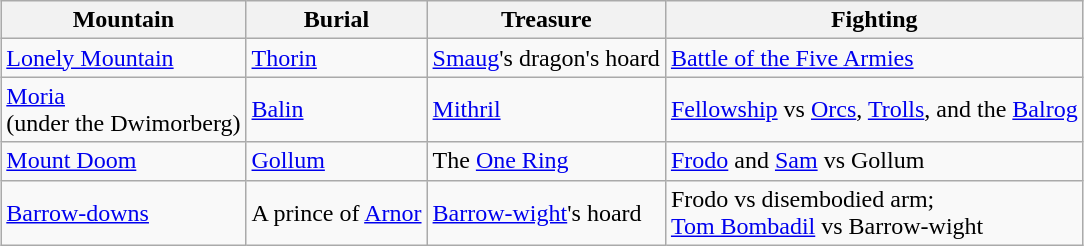<table class="wikitable" style="margin:1em auto;">
<tr>
<th>Mountain</th>
<th>Burial</th>
<th>Treasure</th>
<th>Fighting</th>
</tr>
<tr>
<td><a href='#'>Lonely Mountain</a></td>
<td><a href='#'>Thorin</a></td>
<td><a href='#'>Smaug</a>'s dragon's hoard</td>
<td><a href='#'>Battle of the Five Armies</a></td>
</tr>
<tr>
<td><a href='#'>Moria</a><br>(under the Dwimorberg)</td>
<td><a href='#'>Balin</a></td>
<td><a href='#'>Mithril</a></td>
<td><a href='#'>Fellowship</a> vs <a href='#'>Orcs</a>, <a href='#'>Trolls</a>, and the <a href='#'>Balrog</a></td>
</tr>
<tr>
<td><a href='#'>Mount Doom</a></td>
<td><a href='#'>Gollum</a></td>
<td>The <a href='#'>One Ring</a></td>
<td><a href='#'>Frodo</a> and <a href='#'>Sam</a> vs Gollum</td>
</tr>
<tr>
<td><a href='#'>Barrow-downs</a></td>
<td>A prince of <a href='#'>Arnor</a></td>
<td><a href='#'>Barrow-wight</a>'s hoard</td>
<td>Frodo vs disembodied arm;<br><a href='#'>Tom Bombadil</a> vs Barrow-wight</td>
</tr>
</table>
